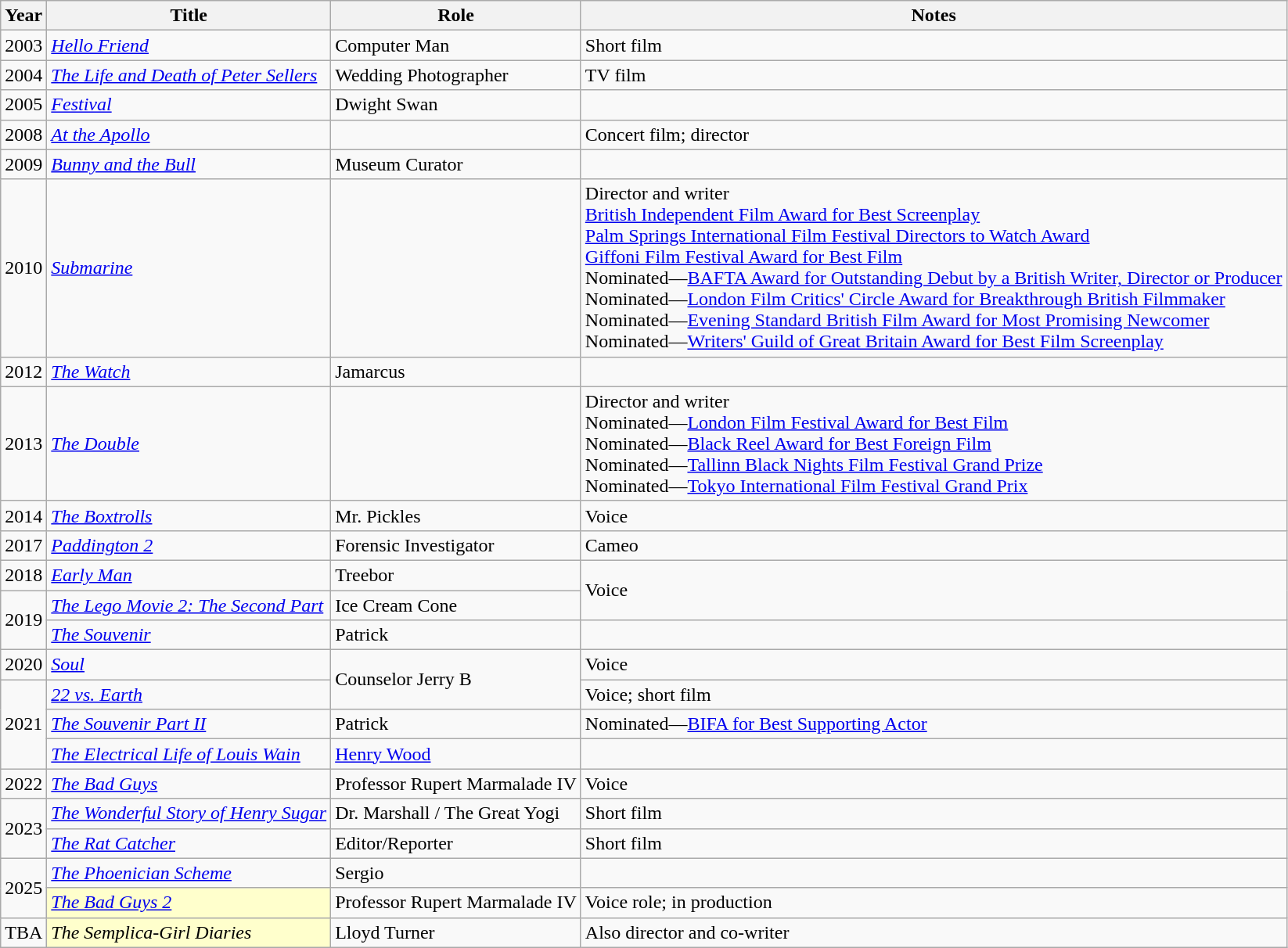<table class="wikitable sortable">
<tr>
<th>Year</th>
<th>Title</th>
<th>Role</th>
<th class="unsortable">Notes</th>
</tr>
<tr>
<td>2003</td>
<td><em><a href='#'>Hello Friend</a></em></td>
<td>Computer Man</td>
<td>Short film</td>
</tr>
<tr>
<td>2004</td>
<td><em><a href='#'>The Life and Death of Peter Sellers</a></em></td>
<td>Wedding Photographer</td>
<td>TV film</td>
</tr>
<tr>
<td>2005</td>
<td><em><a href='#'>Festival</a></em></td>
<td>Dwight Swan</td>
<td></td>
</tr>
<tr>
<td>2008</td>
<td><em><a href='#'>At the Apollo</a></em></td>
<td></td>
<td>Concert film; director</td>
</tr>
<tr>
<td>2009</td>
<td><em><a href='#'>Bunny and the Bull</a></em></td>
<td>Museum Curator</td>
<td></td>
</tr>
<tr>
<td>2010</td>
<td><em><a href='#'>Submarine</a></em></td>
<td></td>
<td>Director and writer<br><a href='#'>British Independent Film Award for Best Screenplay</a><br><a href='#'>Palm Springs International Film Festival Directors to Watch Award</a><br><a href='#'>Giffoni Film Festival Award for Best Film</a><br>Nominated—<a href='#'>BAFTA Award for Outstanding Debut by a British Writer, Director or Producer</a><br>Nominated—<a href='#'>London Film Critics' Circle Award for Breakthrough British Filmmaker</a><br>Nominated—<a href='#'>Evening Standard British Film Award for Most Promising Newcomer</a><br>Nominated—<a href='#'>Writers' Guild of Great Britain Award for Best Film Screenplay</a></td>
</tr>
<tr>
<td>2012</td>
<td><em><a href='#'>The Watch</a></em></td>
<td>Jamarcus</td>
<td></td>
</tr>
<tr>
<td>2013</td>
<td><em><a href='#'>The Double</a></em></td>
<td></td>
<td>Director and writer<br>Nominated—<a href='#'>London Film Festival Award for Best Film</a><br>Nominated—<a href='#'>Black Reel Award for Best Foreign Film</a><br>Nominated—<a href='#'>Tallinn Black Nights Film Festival Grand Prize</a><br>Nominated—<a href='#'>Tokyo International Film Festival Grand Prix</a></td>
</tr>
<tr>
<td>2014</td>
<td><em><a href='#'>The Boxtrolls</a></em></td>
<td>Mr. Pickles</td>
<td>Voice</td>
</tr>
<tr>
<td>2017</td>
<td><em><a href='#'>Paddington 2</a></em></td>
<td>Forensic Investigator</td>
<td>Cameo</td>
</tr>
<tr>
<td>2018</td>
<td><em><a href='#'>Early Man</a></em></td>
<td>Treebor</td>
<td rowspan="2">Voice</td>
</tr>
<tr>
<td rowspan="2">2019</td>
<td><em><a href='#'>The Lego Movie 2: The Second Part</a></em></td>
<td>Ice Cream Cone</td>
</tr>
<tr>
<td><em><a href='#'>The Souvenir</a></em></td>
<td>Patrick</td>
<td></td>
</tr>
<tr>
<td>2020</td>
<td><em><a href='#'>Soul</a></em></td>
<td rowspan="2">Counselor Jerry B</td>
<td>Voice</td>
</tr>
<tr>
<td rowspan="3">2021</td>
<td><em><a href='#'>22 vs. Earth</a></em></td>
<td>Voice; short film</td>
</tr>
<tr>
<td><em><a href='#'>The Souvenir Part II</a></em></td>
<td>Patrick</td>
<td>Nominated—<a href='#'>BIFA for Best Supporting Actor</a></td>
</tr>
<tr>
<td><em><a href='#'>The Electrical Life of Louis Wain</a></em></td>
<td><a href='#'>Henry Wood</a></td>
<td></td>
</tr>
<tr>
<td>2022</td>
<td><em><a href='#'>The Bad Guys</a></em></td>
<td>Professor Rupert Marmalade IV</td>
<td>Voice</td>
</tr>
<tr>
<td rowspan="2">2023</td>
<td><em><a href='#'>The Wonderful Story of Henry Sugar</a></em></td>
<td>Dr. Marshall / The Great Yogi</td>
<td>Short film</td>
</tr>
<tr>
<td><em><a href='#'>The Rat Catcher</a></em></td>
<td>Editor/Reporter</td>
<td>Short film</td>
</tr>
<tr>
<td rowspan="2">2025</td>
<td><em><a href='#'>The Phoenician Scheme</a></em></td>
<td>Sergio</td>
<td></td>
</tr>
<tr>
<td style="background:#ffc;"><em><a href='#'>The Bad Guys 2</a></em> </td>
<td>Professor Rupert Marmalade IV</td>
<td rowspan="1">Voice role; in production</td>
</tr>
<tr>
<td rowspan="1">TBA</td>
<td style="background:#FFFFCC;"><em>The Semplica-Girl Diaries</em> </td>
<td>Lloyd Turner</td>
<td>Also director and co-writer</td>
</tr>
</table>
